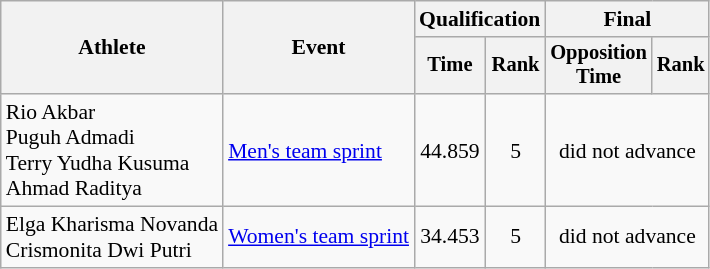<table class=wikitable style=font-size:90%;text-align:center>
<tr>
<th rowspan="2">Athlete</th>
<th rowspan="2">Event</th>
<th colspan=2>Qualification</th>
<th colspan=2>Final</th>
</tr>
<tr style="font-size:95%">
<th>Time</th>
<th>Rank</th>
<th>Opposition<br>Time</th>
<th>Rank</th>
</tr>
<tr>
<td align=left>Rio Akbar<br>Puguh Admadi<br>Terry Yudha Kusuma<br>Ahmad Raditya</td>
<td align=left><a href='#'>Men's team sprint</a></td>
<td>44.859</td>
<td>5</td>
<td colspan=2>did not advance</td>
</tr>
<tr>
<td align=left>Elga Kharisma Novanda<br>Crismonita Dwi Putri</td>
<td align=left><a href='#'>Women's team sprint</a></td>
<td>34.453</td>
<td>5</td>
<td colspan=2>did not advance</td>
</tr>
</table>
